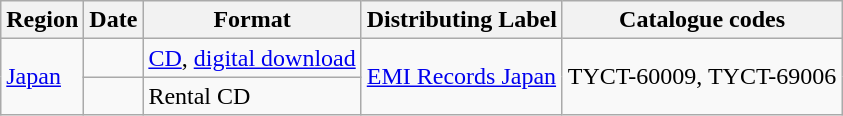<table class="wikitable">
<tr>
<th>Region</th>
<th>Date</th>
<th>Format</th>
<th>Distributing Label</th>
<th>Catalogue codes</th>
</tr>
<tr>
<td rowspan="2"><a href='#'>Japan</a></td>
<td></td>
<td><a href='#'>CD</a>, <a href='#'>digital download</a></td>
<td rowspan="2"><a href='#'>EMI Records Japan</a></td>
<td rowspan="2">TYCT-60009, TYCT-69006</td>
</tr>
<tr>
<td></td>
<td>Rental CD</td>
</tr>
</table>
